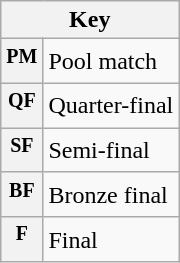<table class="wikitable plainrowheaders">
<tr>
<th colspan="2" scope="col">Key</th>
</tr>
<tr>
<th align="left" scope="row"><sup>PM</sup></th>
<td align="left">Pool match</td>
</tr>
<tr>
<th align="left" scope="row"><sup>QF</sup></th>
<td align="left">Quarter-final</td>
</tr>
<tr>
<th align="left" scope="row"><sup>SF</sup></th>
<td align="left">Semi-final</td>
</tr>
<tr>
<th align="left" scope="row"><sup>BF</sup></th>
<td align="left">Bronze final</td>
</tr>
<tr>
<th align="left" scope="row"><sup>F</sup></th>
<td align="left">Final</td>
</tr>
</table>
